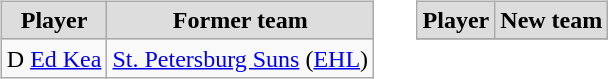<table cellspacing="10">
<tr>
<td valign="top"><br><table class="wikitable">
<tr align="center"  bgcolor="#dddddd">
<td><strong>Player</strong></td>
<td><strong>Former team</strong></td>
</tr>
<tr>
<td>D <a href='#'>Ed Kea</a></td>
<td><a href='#'>St. Petersburg Suns</a> (<a href='#'>EHL</a>)</td>
</tr>
</table>
</td>
<td valign="top"><br><table class="wikitable">
<tr align="center"  bgcolor="#dddddd">
<td><strong>Player</strong></td>
<td><strong>New team</strong></td>
</tr>
<tr>
</tr>
</table>
</td>
</tr>
</table>
